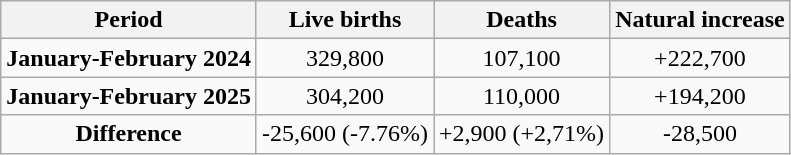<table class="wikitable" style="text-align:center">
<tr>
<th>Period</th>
<th>Live births</th>
<th>Deaths</th>
<th>Natural increase</th>
</tr>
<tr>
<td><strong>January-February 2024</strong></td>
<td>329,800</td>
<td>107,100</td>
<td>+222,700</td>
</tr>
<tr>
<td><strong>January-February 2025</strong></td>
<td>304,200</td>
<td>110,000</td>
<td>+194,200</td>
</tr>
<tr>
<td><strong>Difference</strong></td>
<td> -25,600 (-7.76%)</td>
<td> +2,900 (+2,71%)</td>
<td> -28,500</td>
</tr>
</table>
